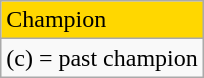<table class="wikitable">
<tr style="background:gold">
<td>Champion</td>
</tr>
<tr>
<td>(c) = past champion</td>
</tr>
</table>
